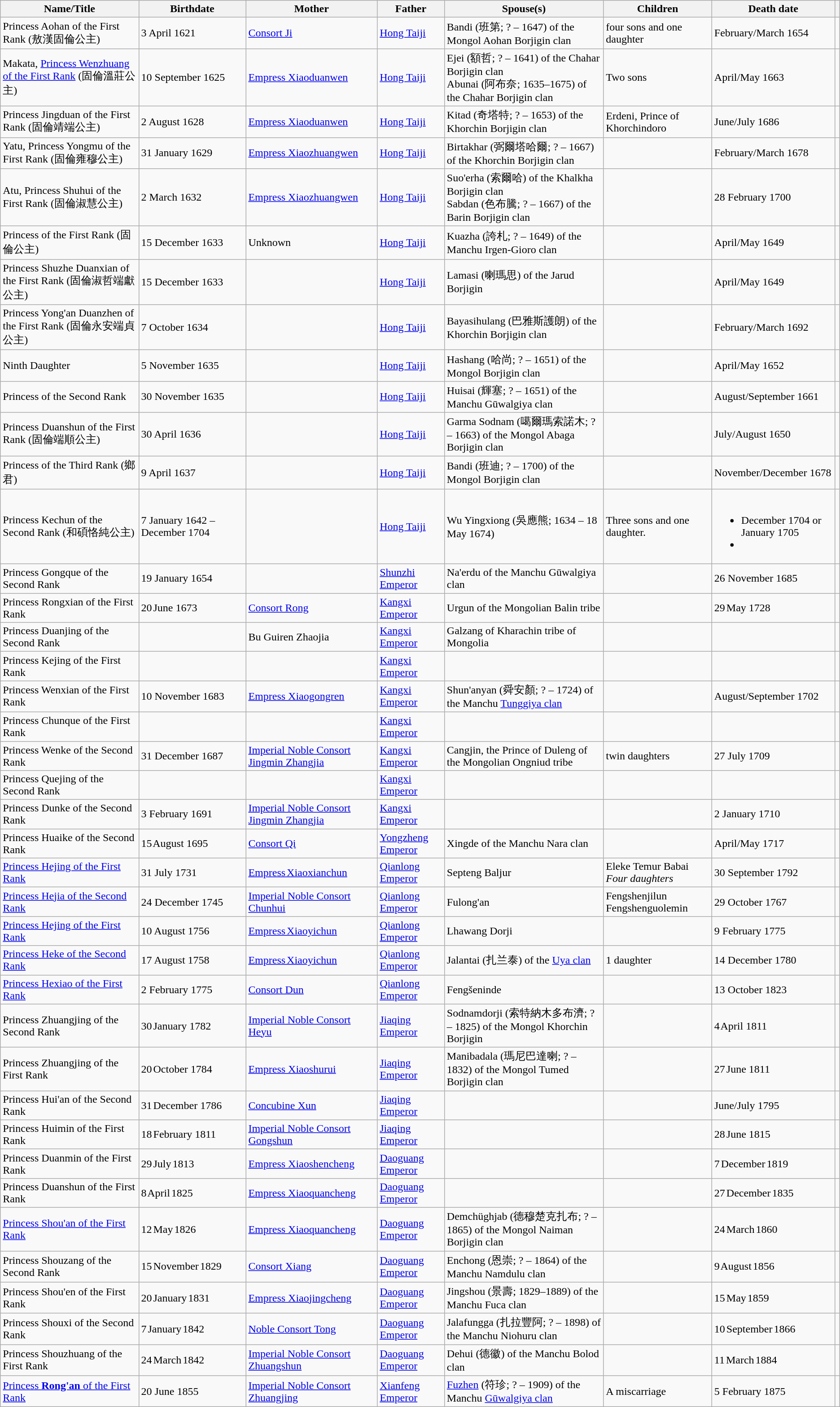<table class="wikitable">
<tr>
<th>Name/Title</th>
<th>Birthdate</th>
<th>Mother</th>
<th>Father</th>
<th>Spouse(s)</th>
<th>Children</th>
<th>Death date</th>
<th></th>
</tr>
<tr>
<td>Princess Aohan of the First Rank (敖漢固倫公主)</td>
<td>3 April 1621</td>
<td><a href='#'>Consort Ji</a></td>
<td><a href='#'>Hong Taiji</a></td>
<td>Bandi (班第; ? – 1647) of the Mongol Aohan Borjigin clan</td>
<td>four sons and one daughter</td>
<td>February/March 1654</td>
<td></td>
</tr>
<tr>
<td>Makata, <a href='#'>Princess Wenzhuang of the First Rank</a> (固倫溫莊公主)</td>
<td>10 September 1625</td>
<td><a href='#'>Empress Xiaoduanwen</a></td>
<td><a href='#'>Hong Taiji</a></td>
<td>Ejei (額哲; ? – 1641) of the Chahar Borjigin clan<br>Abunai (阿布奈; 1635–1675) of the Chahar Borjigin clan</td>
<td>Two sons</td>
<td>April/May 1663</td>
<td></td>
</tr>
<tr>
<td>Princess Jingduan of the First Rank (固倫靖端公主)</td>
<td>2 August 1628</td>
<td><a href='#'>Empress Xiaoduanwen</a></td>
<td><a href='#'>Hong Taiji</a></td>
<td>Kitad (奇塔特; ? – 1653) of the Khorchin Borjigin clan</td>
<td>Erdeni, Prince of Khorchindoro</td>
<td>June/July 1686</td>
<td></td>
</tr>
<tr>
<td>Yatu, Princess Yongmu of the First Rank (固倫雍穆公主)</td>
<td>31 January 1629</td>
<td><a href='#'>Empress Xiaozhuangwen</a></td>
<td><a href='#'>Hong Taiji</a></td>
<td>Birtakhar (弼爾塔哈爾; ? – 1667) of the Khorchin Borjigin clan</td>
<td></td>
<td>February/March 1678</td>
<td></td>
</tr>
<tr>
<td>Atu, Princess Shuhui of the First Rank (固倫淑慧公主)</td>
<td>2 March 1632</td>
<td><a href='#'>Empress Xiaozhuangwen</a></td>
<td><a href='#'>Hong Taiji</a></td>
<td>Suo'erha (索爾哈) of the Khalkha Borjigin clan<br>Sabdan (色布騰; ? – 1667) of the Barin Borjigin clan</td>
<td></td>
<td>28 February 1700</td>
<td></td>
</tr>
<tr>
<td>Princess of the First Rank (固倫公主)</td>
<td>15 December 1633</td>
<td>Unknown</td>
<td><a href='#'>Hong Taiji</a></td>
<td>Kuazha (誇札; ? – 1649) of the Manchu Irgen-Gioro clan</td>
<td></td>
<td>April/May 1649</td>
<td></td>
</tr>
<tr>
<td>Princess Shuzhe Duanxian of the First Rank (固倫淑哲端獻公主)</td>
<td>15 December 1633</td>
<td></td>
<td><a href='#'>Hong Taiji</a></td>
<td>Lamasi (喇瑪思) of the Jarud Borjigin</td>
<td></td>
<td>April/May 1649</td>
<td></td>
</tr>
<tr>
<td>Princess Yong'an Duanzhen of the First Rank (固倫永安端貞公主)</td>
<td>7 October 1634</td>
<td></td>
<td><a href='#'>Hong Taiji</a></td>
<td>Bayasihulang (巴雅斯護朗) of the Khorchin Borjigin clan</td>
<td></td>
<td>February/March 1692</td>
<td></td>
</tr>
<tr>
<td>Ninth Daughter</td>
<td>5 November 1635</td>
<td></td>
<td><a href='#'>Hong Taiji</a></td>
<td>Hashang (哈尚; ? – 1651) of the Mongol Borjigin clan</td>
<td></td>
<td>April/May 1652</td>
<td></td>
</tr>
<tr>
<td>Princess of the Second Rank</td>
<td>30 November 1635</td>
<td></td>
<td><a href='#'>Hong Taiji</a></td>
<td>Huisai (輝塞; ? – 1651) of the Manchu Gūwalgiya clan</td>
<td></td>
<td>August/September 1661</td>
<td></td>
</tr>
<tr>
<td>Princess Duanshun of the First Rank (固倫端順公主)</td>
<td>30 April 1636</td>
<td></td>
<td><a href='#'>Hong Taiji</a></td>
<td>Garma Sodnam (噶爾瑪索諾木; ? – 1663) of the Mongol Abaga Borjigin clan</td>
<td></td>
<td>July/August 1650</td>
<td></td>
</tr>
<tr>
<td>Princess of the Third Rank (鄉君)</td>
<td>9 April 1637</td>
<td></td>
<td><a href='#'>Hong Taiji</a></td>
<td>Bandi (班迪; ? – 1700) of the Mongol Borjigin clan</td>
<td></td>
<td>November/December 1678</td>
<td></td>
</tr>
<tr>
<td>Princess Kechun of the Second Rank (和碩恪純公主)</td>
<td>7 January 1642 – December 1704</td>
<td></td>
<td><a href='#'>Hong Taiji</a></td>
<td>Wu Yingxiong (吳應熊; 1634 – 18 May 1674)</td>
<td>Three sons and one daughter.</td>
<td><br><ul><li>December 1704 or January 1705</li><li></li></ul></td>
<td></td>
</tr>
<tr>
<td>Princess Gongque of the Second Rank</td>
<td>19 January 1654</td>
<td></td>
<td><a href='#'>Shunzhi Emperor</a></td>
<td>Na'erdu of the Manchu Gūwalgiya clan</td>
<td></td>
<td>26 November 1685</td>
<td></td>
</tr>
<tr>
<td>Princess Rongxian of the First Rank</td>
<td>20 June 1673</td>
<td><a href='#'>Consort Rong</a></td>
<td><a href='#'>Kangxi Emperor</a></td>
<td>Urgun of the Mongolian Balin tribe</td>
<td></td>
<td>29 May 1728</td>
<td></td>
</tr>
<tr>
<td>Princess Duanjing of the Second Rank</td>
<td></td>
<td>Bu Guiren Zhaojia</td>
<td><a href='#'>Kangxi Emperor</a></td>
<td>Galzang of Kharachin tribe of Mongolia</td>
<td></td>
<td></td>
<td></td>
</tr>
<tr>
<td>Princess Kejing of the First Rank</td>
<td></td>
<td></td>
<td><a href='#'>Kangxi Emperor</a></td>
<td></td>
<td></td>
<td></td>
<td></td>
</tr>
<tr>
<td>Princess Wenxian of the First Rank</td>
<td>10 November 1683</td>
<td><a href='#'>Empress Xiaogongren</a></td>
<td><a href='#'>Kangxi Emperor</a></td>
<td>Shun'anyan (舜安顏; ? – 1724) of the Manchu <a href='#'>Tunggiya clan</a></td>
<td></td>
<td>August/September 1702</td>
<td></td>
</tr>
<tr>
<td>Princess Chunque of the First Rank</td>
<td></td>
<td></td>
<td><a href='#'>Kangxi Emperor</a></td>
<td></td>
<td></td>
<td></td>
<td></td>
</tr>
<tr>
<td>Princess Wenke of the Second Rank</td>
<td>31 December 1687</td>
<td><a href='#'>Imperial Noble Consort Jingmin Zhangjia</a></td>
<td><a href='#'>Kangxi Emperor</a></td>
<td>Cangjin, the Prince of Duleng of the Mongolian Ongniud tribe</td>
<td>twin daughters</td>
<td>27 July 1709</td>
<td></td>
</tr>
<tr>
<td>Princess Quejing of the Second Rank</td>
<td></td>
<td></td>
<td><a href='#'>Kangxi Emperor</a></td>
<td></td>
<td></td>
<td></td>
<td></td>
</tr>
<tr>
<td>Princess Dunke of the Second Rank</td>
<td>3 February 1691</td>
<td><a href='#'>Imperial Noble Consort Jingmin Zhangjia</a></td>
<td><a href='#'>Kangxi Emperor</a></td>
<td></td>
<td></td>
<td>2 January 1710</td>
<td></td>
</tr>
<tr>
<td>Princess Huaike of the Second Rank</td>
<td>15 August 1695</td>
<td><a href='#'>Consort Qi</a></td>
<td><a href='#'>Yongzheng Emperor</a></td>
<td>Xingde of the Manchu Nara clan</td>
<td></td>
<td>April/May 1717</td>
<td></td>
</tr>
<tr>
<td><a href='#'>Princess Hejing of the First Rank</a></td>
<td>31 July 1731</td>
<td><a href='#'>Empress Xiaoxianchun</a></td>
<td><a href='#'>Qianlong Emperor</a></td>
<td>Septeng Baljur</td>
<td>Eleke Temur Babai<br><em>Four daughters</em></td>
<td>30 September 1792</td>
<td></td>
</tr>
<tr>
<td><a href='#'>Princess Hejia of the Second Rank</a></td>
<td>24 December 1745</td>
<td><a href='#'>Imperial Noble Consort Chunhui</a></td>
<td><a href='#'>Qianlong Emperor</a></td>
<td>Fulong'an</td>
<td>Fengshenjilun Fengshenguolemin</td>
<td>29 October 1767</td>
<td></td>
</tr>
<tr>
<td><a href='#'>Princess Hejing of the First Rank</a></td>
<td>10 August 1756</td>
<td><a href='#'>Empress Xiaoyichun</a></td>
<td><a href='#'>Qianlong Emperor</a></td>
<td>Lhawang Dorji</td>
<td></td>
<td>9 February 1775</td>
<td></td>
</tr>
<tr>
<td><a href='#'>Princess Heke of the Second Rank</a></td>
<td>17 August 1758</td>
<td><a href='#'>Empress Xiaoyichun</a></td>
<td><a href='#'>Qianlong Emperor</a></td>
<td>Jalantai (扎兰泰) of the <a href='#'>Uya clan</a></td>
<td>1 daughter</td>
<td>14 December 1780</td>
<td></td>
</tr>
<tr>
<td><a href='#'>Princess Hexiao of the First Rank</a></td>
<td>2 February 1775</td>
<td><a href='#'>Consort Dun</a></td>
<td><a href='#'>Qianlong Emperor</a></td>
<td>Fengšeninde</td>
<td></td>
<td>13 October 1823</td>
<td></td>
</tr>
<tr>
<td>Princess Zhuangjing of the Second Rank</td>
<td>30 January 1782</td>
<td><a href='#'>Imperial Noble Consort Heyu</a></td>
<td><a href='#'>Jiaqing Emperor</a></td>
<td>Sodnamdorji (索特納木多布濟; ? – 1825) of the Mongol Khorchin Borjigin</td>
<td></td>
<td>4 April 1811</td>
<td></td>
</tr>
<tr>
<td>Princess Zhuangjing of the First Rank</td>
<td>20 October 1784</td>
<td><a href='#'>Empress Xiaoshurui</a></td>
<td><a href='#'>Jiaqing Emperor</a></td>
<td>Manibadala (瑪尼巴達喇; ? – 1832) of the Mongol Tumed Borjigin clan</td>
<td></td>
<td>27 June 1811</td>
<td></td>
</tr>
<tr>
<td>Princess Hui'an of the Second Rank</td>
<td>31 December 1786</td>
<td><a href='#'>Concubine Xun</a></td>
<td><a href='#'>Jiaqing Emperor</a></td>
<td></td>
<td></td>
<td>June/July 1795</td>
<td></td>
</tr>
<tr>
<td>Princess Huimin of the First Rank</td>
<td>18 February 1811</td>
<td><a href='#'>Imperial Noble Consort Gongshun</a></td>
<td><a href='#'>Jiaqing Emperor</a></td>
<td></td>
<td></td>
<td>28 June 1815</td>
<td></td>
</tr>
<tr>
<td>Princess Duanmin of the First Rank</td>
<td>29 July 1813</td>
<td><a href='#'>Empress Xiaoshencheng</a></td>
<td><a href='#'>Daoguang Emperor</a></td>
<td></td>
<td></td>
<td>7 December 1819</td>
<td></td>
</tr>
<tr>
<td>Princess Duanshun of the First Rank</td>
<td>8 April 1825</td>
<td><a href='#'>Empress Xiaoquancheng</a></td>
<td><a href='#'>Daoguang Emperor</a></td>
<td></td>
<td></td>
<td>27 December 1835</td>
<td></td>
</tr>
<tr>
<td><a href='#'>Princess Shou'an of the First Rank</a></td>
<td>12 May 1826</td>
<td><a href='#'>Empress Xiaoquancheng</a></td>
<td><a href='#'>Daoguang Emperor</a></td>
<td>Demchüghjab (德穆楚克扎布; ? – 1865) of the Mongol Naiman Borjigin clan</td>
<td></td>
<td>24 March 1860</td>
<td></td>
</tr>
<tr>
<td>Princess Shouzang of the Second Rank</td>
<td>15 November 1829</td>
<td><a href='#'>Consort Xiang</a></td>
<td><a href='#'>Daoguang Emperor</a></td>
<td>Enchong (恩崇; ? – 1864) of the Manchu Namdulu clan</td>
<td></td>
<td>9 August 1856</td>
<td></td>
</tr>
<tr>
<td>Princess Shou'en of the First Rank</td>
<td>20 January 1831</td>
<td><a href='#'>Empress Xiaojingcheng</a></td>
<td><a href='#'>Daoguang Emperor</a></td>
<td>Jingshou (景壽; 1829–1889) of the Manchu Fuca clan</td>
<td></td>
<td>15 May 1859</td>
<td></td>
</tr>
<tr>
<td>Princess Shouxi of the Second Rank</td>
<td>7 January 1842</td>
<td><a href='#'>Noble Consort Tong</a></td>
<td><a href='#'>Daoguang Emperor</a></td>
<td>Jalafungga (扎拉豐阿; ? – 1898) of the Manchu Niohuru clan</td>
<td></td>
<td>10 September 1866</td>
<td></td>
</tr>
<tr>
<td>Princess Shouzhuang of the First Rank</td>
<td>24 March 1842</td>
<td><a href='#'>Imperial Noble Consort Zhuangshun</a></td>
<td><a href='#'>Daoguang Emperor</a></td>
<td>Dehui (德徽) of the Manchu Bolod clan</td>
<td></td>
<td>11 March 1884</td>
<td></td>
</tr>
<tr>
<td><a href='#'>Princess <strong>Rong'an</strong> of the First Rank</a></td>
<td>20 June 1855</td>
<td><a href='#'>Imperial Noble Consort Zhuangjing</a></td>
<td><a href='#'>Xianfeng Emperor</a></td>
<td><a href='#'>Fuzhen</a> (符珍; ? – 1909) of the Manchu <a href='#'>Gūwalgiya clan</a></td>
<td>A miscarriage</td>
<td>5 February 1875</td>
<td></td>
</tr>
</table>
